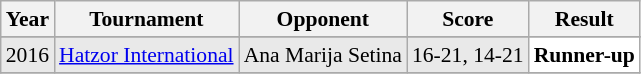<table class="sortable wikitable" style="font-size: 90%;">
<tr>
<th>Year</th>
<th>Tournament</th>
<th>Opponent</th>
<th>Score</th>
<th>Result</th>
</tr>
<tr>
</tr>
<tr style="background:#E9E9E9">
<td align="center">2016</td>
<td align="left"><a href='#'>Hatzor International</a></td>
<td align="left"> Ana Marija Setina</td>
<td align="left">16-21, 14-21</td>
<td style="text-align:left; background:white"> <strong>Runner-up</strong></td>
</tr>
<tr>
</tr>
</table>
